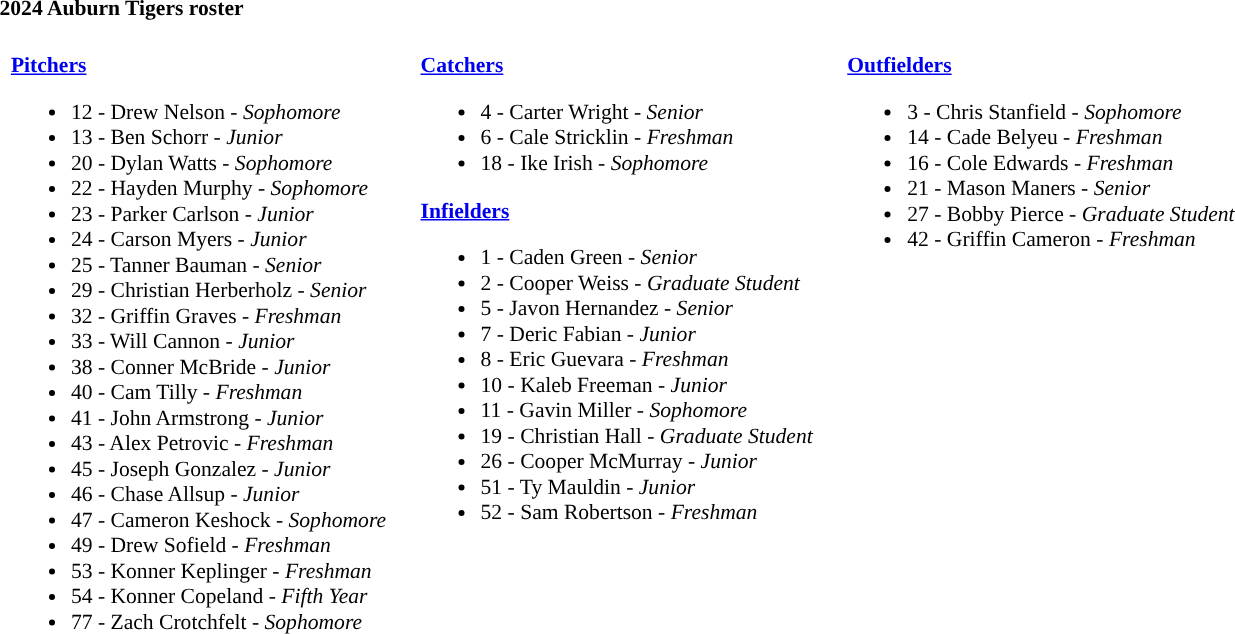<table class="toccolours" style="text-align: left; font-size:90%;">
<tr>
<th colspan="9">2024 Auburn Tigers roster</th>
</tr>
<tr>
<td width="03"> </td>
<td valign="top"><br><strong><a href='#'>Pitchers</a></strong><ul><li>12 - Drew Nelson - <em>Sophomore</em></li><li>13 - Ben Schorr - <em> Junior</em></li><li>20 - Dylan Watts - <em>Sophomore</em></li><li>22 - Hayden Murphy - <em>Sophomore</em></li><li>23 - Parker Carlson - <em>Junior</em></li><li>24 - Carson Myers - <em>Junior</em></li><li>25 - Tanner Bauman - <em>Senior</em></li><li>29 - Christian Herberholz - <em> Senior</em></li><li>32 - Griffin Graves - <em>Freshman</em></li><li>33 - Will Cannon - <em>Junior</em></li><li>38 - Conner McBride - <em>Junior</em></li><li>40 - Cam Tilly - <em>Freshman</em></li><li>41 - John Armstrong - <em>Junior</em></li><li>43 - Alex Petrovic - <em>Freshman</em></li><li>45 - Joseph Gonzalez - <em> Junior</em></li><li>46 - Chase Allsup - <em>Junior</em></li><li>47 - Cameron Keshock - <em>Sophomore</em></li><li>49 - Drew Sofield - <em>Freshman</em></li><li>53 - Konner Keplinger - <em>Freshman</em></li><li>54 - Konner Copeland - <em>Fifth Year</em></li><li>77 - Zach Crotchfelt - <em>Sophomore</em></li></ul></td>
<td width="15"> </td>
<td valign="top"><br><strong><a href='#'>Catchers</a></strong><ul><li>4 - Carter Wright - <em>Senior</em></li><li>6 - Cale Stricklin - <em>Freshman</em></li><li>18 - Ike Irish - <em>Sophomore</em></li></ul><strong><a href='#'>Infielders</a></strong><ul><li>1 - Caden Green - <em>Senior</em></li><li>2 - Cooper Weiss - <em>Graduate Student</em></li><li>5 - Javon Hernandez - <em>Senior</em></li><li>7 - Deric Fabian - <em>Junior</em></li><li>8 - Eric Guevara - <em>Freshman</em></li><li>10 - Kaleb Freeman - <em>Junior</em></li><li>11 - Gavin Miller - <em>Sophomore</em></li><li>19 - Christian Hall - <em>Graduate Student</em></li><li>26 - Cooper McMurray - <em> Junior</em></li><li>51 - Ty Mauldin - <em> Junior</em></li><li>52 - Sam Robertson - <em>Freshman</em></li></ul></td>
<td width="15"> </td>
<td valign="top"><br><strong><a href='#'>Outfielders</a></strong><ul><li>3 - Chris Stanfield - <em>Sophomore</em></li><li>14 - Cade Belyeu - <em>Freshman</em></li><li>16 - Cole Edwards - <em>Freshman</em></li><li>21 - Mason Maners - <em>Senior</em></li><li>27 - Bobby Pierce - <em>Graduate Student</em></li><li>42 - Griffin Cameron - <em>Freshman</em></li></ul></td>
<td width="25"> </td>
</tr>
</table>
